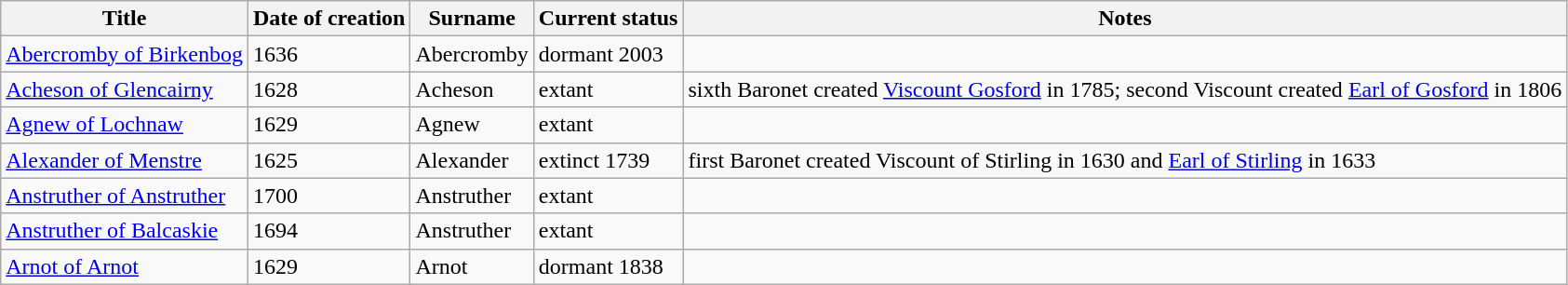<table class="wikitable">
<tr>
<th>Title</th>
<th>Date of creation</th>
<th>Surname</th>
<th>Current status</th>
<th>Notes</th>
</tr>
<tr>
<td><a href='#'>Abercromby of Birkenbog</a></td>
<td>1636</td>
<td>Abercromby</td>
<td>dormant 2003</td>
<td></td>
</tr>
<tr>
<td><a href='#'>Acheson of Glencairny</a></td>
<td>1628</td>
<td>Acheson</td>
<td>extant</td>
<td>sixth Baronet created <a href='#'>Viscount Gosford</a> in 1785; second Viscount created <a href='#'>Earl of Gosford</a> in 1806</td>
</tr>
<tr>
<td><a href='#'>Agnew of Lochnaw</a></td>
<td>1629</td>
<td>Agnew</td>
<td>extant</td>
<td> </td>
</tr>
<tr>
<td><a href='#'>Alexander of Menstre</a></td>
<td>1625</td>
<td>Alexander</td>
<td>extinct 1739</td>
<td>first Baronet created Viscount of Stirling in 1630 and <a href='#'>Earl of Stirling</a> in 1633</td>
</tr>
<tr>
<td><a href='#'>Anstruther of Anstruther</a></td>
<td>1700</td>
<td>Anstruther</td>
<td>extant</td>
<td> </td>
</tr>
<tr>
<td><a href='#'>Anstruther of Balcaskie</a></td>
<td>1694</td>
<td>Anstruther</td>
<td>extant</td>
<td> </td>
</tr>
<tr>
<td><a href='#'>Arnot of Arnot</a></td>
<td>1629</td>
<td>Arnot</td>
<td>dormant 1838</td>
<td> </td>
</tr>
</table>
